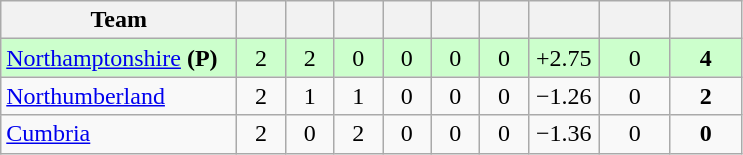<table class="wikitable" style="text-align:center">
<tr>
<th width="150">Team</th>
<th width="25"></th>
<th width="25"></th>
<th width="25"></th>
<th width="25"></th>
<th width="25"></th>
<th width="25"></th>
<th width="40"></th>
<th width="40"></th>
<th width="40"></th>
</tr>
<tr style="background:#cfc">
<td style="text-align:left"><a href='#'>Northamptonshire</a> <strong>(P)</strong></td>
<td>2</td>
<td>2</td>
<td>0</td>
<td>0</td>
<td>0</td>
<td>0</td>
<td>+2.75</td>
<td>0</td>
<td><strong>4</strong></td>
</tr>
<tr>
<td style="text-align:left"><a href='#'>Northumberland</a></td>
<td>2</td>
<td>1</td>
<td>1</td>
<td>0</td>
<td>0</td>
<td>0</td>
<td>−1.26</td>
<td>0</td>
<td><strong>2</strong></td>
</tr>
<tr>
<td style="text-align:left"><a href='#'>Cumbria</a></td>
<td>2</td>
<td>0</td>
<td>2</td>
<td>0</td>
<td>0</td>
<td>0</td>
<td>−1.36</td>
<td>0</td>
<td><strong>0</strong></td>
</tr>
</table>
